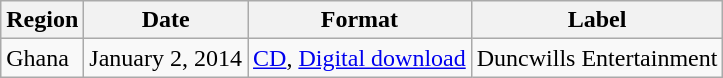<table class="wikitable sortable">
<tr>
<th>Region</th>
<th>Date</th>
<th>Format</th>
<th>Label</th>
</tr>
<tr>
<td>Ghana</td>
<td>January 2, 2014</td>
<td><a href='#'>CD</a>, <a href='#'>Digital download</a></td>
<td>Duncwills Entertainment</td>
</tr>
</table>
